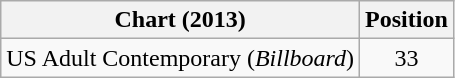<table class="wikitable sortable">
<tr>
<th>Chart (2013)</th>
<th>Position</th>
</tr>
<tr>
<td>US Adult Contemporary (<em>Billboard</em>)</td>
<td style="text-align:center;">33</td>
</tr>
</table>
